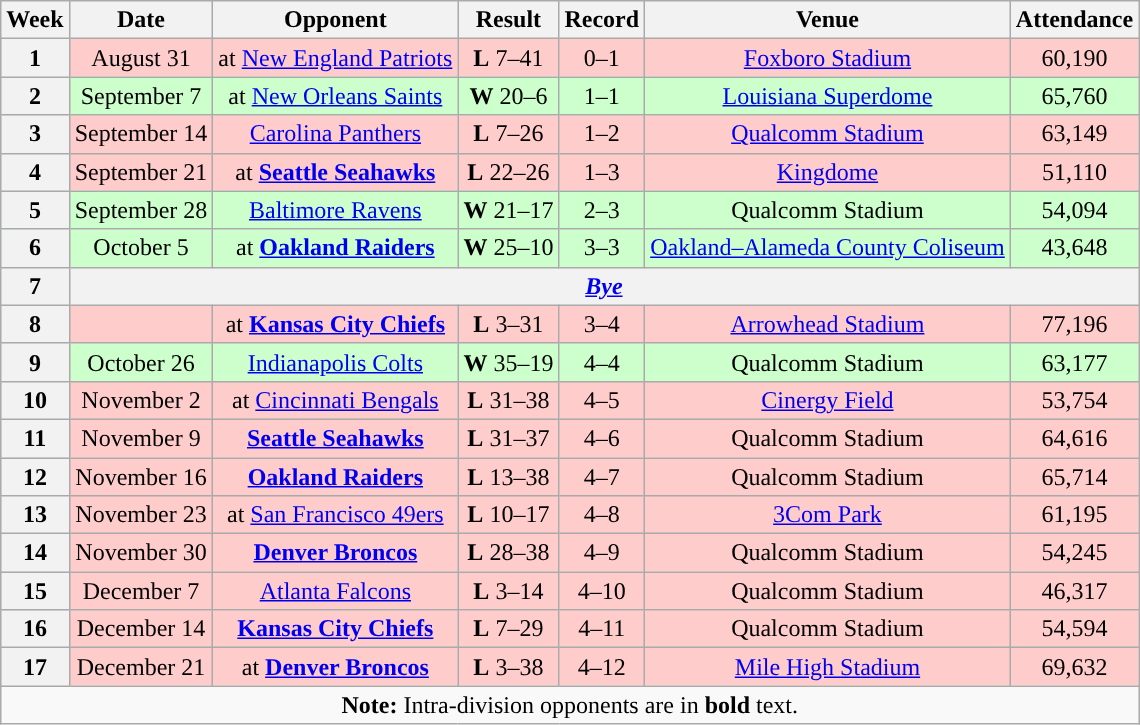<table class="wikitable" style="text-align:center">
<tr>
<th>Week</th>
<th>Date</th>
<th>Opponent</th>
<th>Result</th>
<th>Record</th>
<th>Venue</th>
<th>Attendance</th>
</tr>
<tr style="background:#fcc">
<th>1</th>
<td>August 31</td>
<td>at <a href='#'>New England Patriots</a></td>
<td><strong>L</strong> 7–41</td>
<td>0–1</td>
<td><a href='#'>Foxboro Stadium</a></td>
<td>60,190</td>
</tr>
<tr style="background:#cfc">
<th>2</th>
<td>September 7</td>
<td>at <a href='#'>New Orleans Saints</a></td>
<td><strong>W</strong> 20–6</td>
<td>1–1</td>
<td><a href='#'>Louisiana Superdome</a></td>
<td>65,760</td>
</tr>
<tr style="background:#fcc">
<th>3</th>
<td>September 14</td>
<td><a href='#'>Carolina Panthers</a></td>
<td><strong>L</strong> 7–26</td>
<td>1–2</td>
<td><a href='#'>Qualcomm Stadium</a></td>
<td>63,149</td>
</tr>
<tr style="background:#fcc">
<th>4</th>
<td>September 21</td>
<td>at <strong><a href='#'>Seattle Seahawks</a></strong></td>
<td><strong>L</strong> 22–26</td>
<td>1–3</td>
<td><a href='#'>Kingdome</a></td>
<td>51,110</td>
</tr>
<tr style="background:#cfc">
<th>5</th>
<td>September 28</td>
<td><a href='#'>Baltimore Ravens</a></td>
<td><strong>W</strong> 21–17</td>
<td>2–3</td>
<td>Qualcomm Stadium</td>
<td>54,094</td>
</tr>
<tr style="background:#cfc">
<th>6</th>
<td>October 5</td>
<td>at <strong><a href='#'>Oakland Raiders</a></strong></td>
<td><strong>W</strong> 25–10</td>
<td>3–3</td>
<td><a href='#'>Oakland–Alameda County Coliseum</a></td>
<td>43,648</td>
</tr>
<tr>
<th>7</th>
<th colspan="7"><em><a href='#'>Bye</a></em></th>
</tr>
<tr style="background:#fcc">
<th>8</th>
<td></td>
<td>at <strong><a href='#'>Kansas City Chiefs</a></strong></td>
<td><strong>L</strong> 3–31</td>
<td>3–4</td>
<td><a href='#'>Arrowhead Stadium</a></td>
<td>77,196</td>
</tr>
<tr style="background:#cfc">
<th>9</th>
<td>October 26</td>
<td><a href='#'>Indianapolis Colts</a></td>
<td><strong>W</strong> 35–19</td>
<td>4–4</td>
<td>Qualcomm Stadium</td>
<td>63,177</td>
</tr>
<tr style="background:#fcc">
<th>10</th>
<td>November 2</td>
<td>at <a href='#'>Cincinnati Bengals</a></td>
<td><strong>L</strong> 31–38</td>
<td>4–5</td>
<td><a href='#'>Cinergy Field</a></td>
<td>53,754</td>
</tr>
<tr style="background:#fcc">
<th>11</th>
<td>November 9</td>
<td><strong><a href='#'>Seattle Seahawks</a></strong></td>
<td><strong>L</strong> 31–37</td>
<td>4–6</td>
<td>Qualcomm Stadium</td>
<td>64,616</td>
</tr>
<tr style="background:#fcc">
<th>12</th>
<td>November 16</td>
<td><strong><a href='#'>Oakland Raiders</a></strong></td>
<td><strong>L</strong> 13–38</td>
<td>4–7</td>
<td>Qualcomm Stadium</td>
<td>65,714</td>
</tr>
<tr style="background:#fcc">
<th>13</th>
<td>November 23</td>
<td>at <a href='#'>San Francisco 49ers</a></td>
<td><strong>L</strong> 10–17</td>
<td>4–8</td>
<td><a href='#'>3Com Park</a></td>
<td>61,195</td>
</tr>
<tr style="background:#fcc">
<th>14</th>
<td>November 30</td>
<td><strong><a href='#'>Denver Broncos</a></strong></td>
<td><strong>L</strong> 28–38</td>
<td>4–9</td>
<td>Qualcomm Stadium</td>
<td>54,245</td>
</tr>
<tr style="background:#fcc">
<th>15</th>
<td>December 7</td>
<td><a href='#'>Atlanta Falcons</a></td>
<td><strong>L</strong> 3–14</td>
<td>4–10</td>
<td>Qualcomm Stadium</td>
<td>46,317</td>
</tr>
<tr style="background:#fcc">
<th>16</th>
<td>December 14</td>
<td><strong><a href='#'>Kansas City Chiefs</a></strong></td>
<td><strong>L</strong> 7–29</td>
<td>4–11</td>
<td>Qualcomm Stadium</td>
<td>54,594</td>
</tr>
<tr style="background:#fcc">
<th>17</th>
<td>December 21</td>
<td>at <strong><a href='#'>Denver Broncos</a></strong></td>
<td><strong>L</strong> 3–38</td>
<td>4–12</td>
<td><a href='#'>Mile High Stadium</a></td>
<td>69,632</td>
</tr>
<tr>
<td colspan="7"><strong>Note:</strong> Intra-division opponents are in <strong>bold</strong> text.</td>
</tr>
</table>
